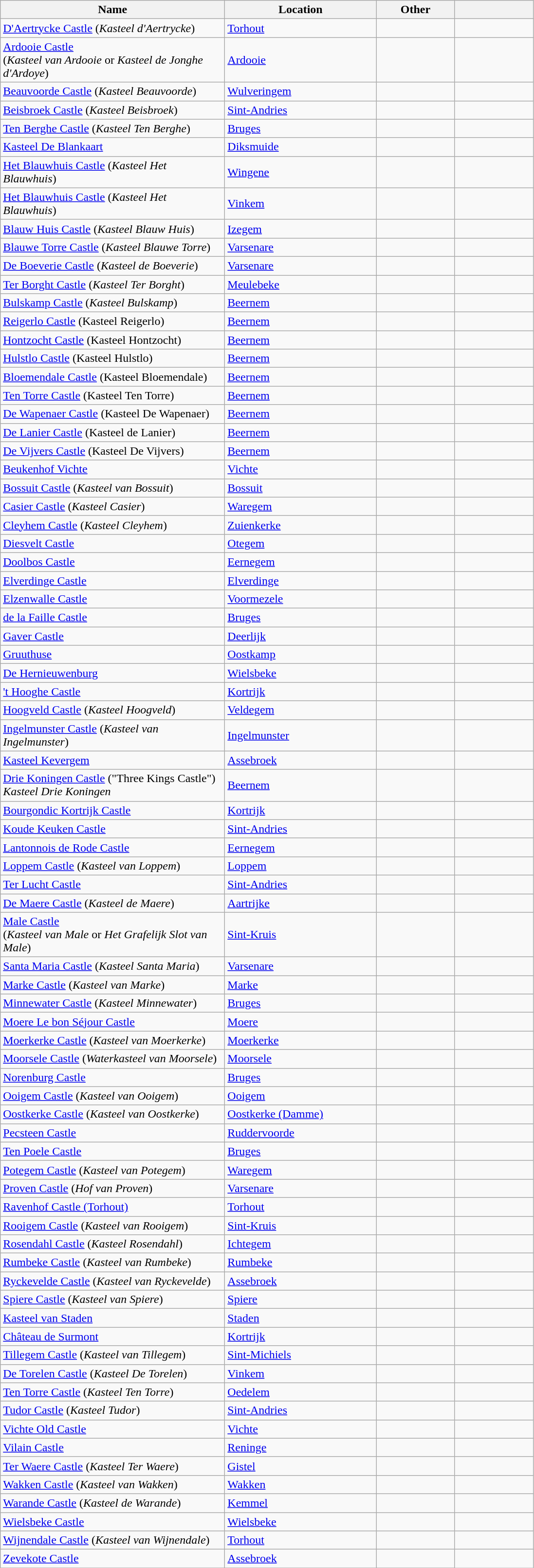<table class="wikitable sortable">
<tr>
<th width=300>Name</th>
<th width=200>Location</th>
<th width=100>Other</th>
<th width=100></th>
</tr>
<tr>
<td><a href='#'>D'Aertrycke Castle</a> (<em>Kasteel d'Aertrycke</em>)</td>
<td><a href='#'>Torhout</a></td>
<td></td>
<td></td>
</tr>
<tr>
<td><a href='#'>Ardooie Castle</a> <br>(<em>Kasteel van Ardooie</em> or <em>Kasteel de Jonghe d'Ardoye</em>)</td>
<td><a href='#'>Ardooie</a></td>
<td></td>
<td></td>
</tr>
<tr>
<td><a href='#'>Beauvoorde Castle</a> (<em>Kasteel Beauvoorde</em>)</td>
<td><a href='#'>Wulveringem</a></td>
<td></td>
<td></td>
</tr>
<tr>
<td><a href='#'>Beisbroek Castle</a> (<em>Kasteel Beisbroek</em>)</td>
<td><a href='#'>Sint-Andries</a></td>
<td></td>
<td></td>
</tr>
<tr>
<td><a href='#'>Ten Berghe Castle</a> (<em>Kasteel Ten Berghe</em>)</td>
<td><a href='#'>Bruges</a></td>
<td></td>
</tr>
<tr>
<td><a href='#'>Kasteel De Blankaart</a></td>
<td><a href='#'>Diksmuide</a></td>
<td></td>
<td></td>
</tr>
<tr>
<td><a href='#'>Het Blauwhuis Castle</a> (<em>Kasteel Het Blauwhuis</em>)</td>
<td><a href='#'>Wingene</a></td>
<td></td>
<td></td>
</tr>
<tr>
<td><a href='#'>Het Blauwhuis Castle</a> (<em>Kasteel Het Blauwhuis</em>)</td>
<td><a href='#'>Vinkem</a></td>
<td></td>
<td></td>
</tr>
<tr>
<td><a href='#'>Blauw Huis Castle</a> (<em>Kasteel Blauw Huis</em>)</td>
<td><a href='#'>Izegem</a></td>
<td></td>
<td></td>
</tr>
<tr>
<td><a href='#'>Blauwe Torre Castle</a> (<em>Kasteel Blauwe Torre</em>)</td>
<td><a href='#'>Varsenare</a></td>
<td></td>
<td></td>
</tr>
<tr>
<td><a href='#'>De Boeverie Castle</a> (<em>Kasteel de Boeverie</em>)</td>
<td><a href='#'>Varsenare</a></td>
<td></td>
<td></td>
</tr>
<tr>
<td><a href='#'>Ter Borght Castle</a> (<em>Kasteel Ter Borght</em>)</td>
<td><a href='#'>Meulebeke</a></td>
<td></td>
<td></td>
</tr>
<tr>
<td><a href='#'>Bulskamp Castle</a> (<em>Kasteel Bulskamp</em>)</td>
<td><a href='#'>Beernem</a></td>
<td></td>
<td></td>
</tr>
<tr>
<td><a href='#'>Reigerlo Castle</a> (Kasteel Reigerlo)</td>
<td><a href='#'>Beernem</a></td>
<td></td>
<td></td>
</tr>
<tr>
<td><a href='#'>Hontzocht Castle</a> (Kasteel Hontzocht)</td>
<td><a href='#'>Beernem</a></td>
<td></td>
<td></td>
</tr>
<tr>
<td><a href='#'>Hulstlo Castle</a> (Kasteel Hulstlo)</td>
<td><a href='#'>Beernem</a></td>
<td></td>
<td></td>
</tr>
<tr>
<td><a href='#'>Bloemendale Castle</a> (Kasteel Bloemendale)</td>
<td><a href='#'>Beernem</a></td>
<td></td>
<td></td>
</tr>
<tr>
<td><a href='#'>Ten Torre Castle</a> (Kasteel Ten Torre)</td>
<td><a href='#'>Beernem</a></td>
<td></td>
<td></td>
</tr>
<tr>
<td><a href='#'>De Wapenaer Castle</a> (Kasteel De Wapenaer)</td>
<td><a href='#'>Beernem</a></td>
<td></td>
<td></td>
</tr>
<tr>
<td><a href='#'>De Lanier Castle</a> (Kasteel de Lanier)</td>
<td><a href='#'>Beernem</a></td>
<td></td>
<td></td>
</tr>
<tr>
<td><a href='#'>De Vijvers Castle</a> (Kasteel De Vijvers)</td>
<td><a href='#'>Beernem</a></td>
<td></td>
<td></td>
</tr>
<tr>
<td><a href='#'>Beukenhof Vichte</a></td>
<td><a href='#'>Vichte</a></td>
<td></td>
<td></td>
</tr>
<tr>
<td><a href='#'>Bossuit Castle</a> (<em>Kasteel van Bossuit</em>)</td>
<td><a href='#'>Bossuit</a></td>
<td></td>
<td></td>
</tr>
<tr>
<td><a href='#'>Casier Castle</a> (<em>Kasteel Casier</em>)</td>
<td><a href='#'>Waregem</a></td>
<td></td>
<td></td>
</tr>
<tr>
<td><a href='#'>Cleyhem Castle</a> (<em>Kasteel Cleyhem</em>)</td>
<td><a href='#'>Zuienkerke</a></td>
<td></td>
<td></td>
</tr>
<tr>
<td><a href='#'>Diesvelt Castle</a></td>
<td><a href='#'>Otegem</a></td>
<td></td>
<td></td>
</tr>
<tr>
<td><a href='#'>Doolbos Castle</a></td>
<td><a href='#'>Eernegem</a></td>
<td></td>
<td></td>
</tr>
<tr>
<td><a href='#'>Elverdinge Castle</a></td>
<td><a href='#'>Elverdinge</a></td>
<td></td>
<td></td>
</tr>
<tr>
<td><a href='#'>Elzenwalle Castle</a></td>
<td><a href='#'>Voormezele</a></td>
<td></td>
<td></td>
</tr>
<tr>
<td><a href='#'>de la Faille Castle</a></td>
<td><a href='#'>Bruges</a></td>
<td></td>
<td></td>
</tr>
<tr>
<td><a href='#'>Gaver Castle</a></td>
<td><a href='#'>Deerlijk</a></td>
<td></td>
<td></td>
</tr>
<tr>
<td><a href='#'>Gruuthuse</a></td>
<td><a href='#'>Oostkamp</a></td>
<td></td>
<td></td>
</tr>
<tr>
<td><a href='#'>De Hernieuwenburg</a></td>
<td><a href='#'>Wielsbeke</a></td>
<td></td>
<td></td>
</tr>
<tr>
<td><a href='#'>'t Hooghe Castle</a></td>
<td><a href='#'>Kortrijk</a></td>
<td></td>
<td></td>
</tr>
<tr>
<td><a href='#'>Hoogveld Castle</a> (<em>Kasteel Hoogveld</em>)</td>
<td><a href='#'>Veldegem</a></td>
<td></td>
<td></td>
</tr>
<tr>
<td><a href='#'>Ingelmunster Castle</a> (<em>Kasteel van Ingelmunster</em>)</td>
<td><a href='#'>Ingelmunster</a></td>
<td></td>
<td></td>
</tr>
<tr>
<td><a href='#'>Kasteel Kevergem</a></td>
<td><a href='#'>Assebroek</a></td>
<td></td>
<td></td>
</tr>
<tr>
<td><a href='#'>Drie Koningen Castle</a> ("Three Kings Castle")<br><em>Kasteel Drie Koningen</em></td>
<td><a href='#'>Beernem</a></td>
<td></td>
<td></td>
</tr>
<tr>
<td><a href='#'>Bourgondic Kortrijk Castle</a></td>
<td><a href='#'>Kortrijk</a></td>
<td></td>
<td></td>
</tr>
<tr>
<td><a href='#'>Koude Keuken Castle</a></td>
<td><a href='#'>Sint-Andries</a></td>
<td></td>
<td></td>
</tr>
<tr>
<td><a href='#'>Lantonnois de Rode Castle</a></td>
<td><a href='#'>Eernegem</a></td>
<td></td>
<td></td>
</tr>
<tr>
<td><a href='#'>Loppem Castle</a> (<em>Kasteel van Loppem</em>)</td>
<td><a href='#'>Loppem</a></td>
<td></td>
<td></td>
</tr>
<tr>
<td><a href='#'>Ter Lucht Castle</a></td>
<td><a href='#'>Sint-Andries</a></td>
<td></td>
<td></td>
</tr>
<tr>
<td><a href='#'>De Maere Castle</a> (<em>Kasteel de Maere</em>)</td>
<td><a href='#'>Aartrijke</a></td>
<td></td>
<td></td>
</tr>
<tr>
<td><a href='#'>Male Castle</a> <br>(<em>Kasteel van Male</em> or <em>Het Grafelijk Slot van Male</em>)</td>
<td><a href='#'>Sint-Kruis</a></td>
<td></td>
<td></td>
</tr>
<tr>
<td><a href='#'>Santa Maria Castle</a> (<em>Kasteel Santa Maria</em>)</td>
<td><a href='#'>Varsenare</a></td>
<td></td>
<td></td>
</tr>
<tr>
<td><a href='#'>Marke Castle</a> (<em>Kasteel van Marke</em>)</td>
<td><a href='#'>Marke</a></td>
<td></td>
<td></td>
</tr>
<tr>
<td><a href='#'>Minnewater Castle</a> (<em>Kasteel Minnewater</em>)</td>
<td><a href='#'>Bruges</a></td>
<td></td>
<td></td>
</tr>
<tr>
<td><a href='#'>Moere Le bon Séjour Castle</a></td>
<td><a href='#'>Moere</a></td>
<td></td>
<td></td>
</tr>
<tr>
<td><a href='#'>Moerkerke Castle</a> (<em>Kasteel van Moerkerke</em>)</td>
<td><a href='#'>Moerkerke</a></td>
<td></td>
<td></td>
</tr>
<tr>
<td><a href='#'>Moorsele Castle</a> (<em>Waterkasteel van Moorsele</em>)</td>
<td><a href='#'>Moorsele</a></td>
<td></td>
<td></td>
</tr>
<tr>
<td><a href='#'>Norenburg Castle</a></td>
<td><a href='#'>Bruges</a></td>
<td></td>
<td></td>
</tr>
<tr>
<td><a href='#'>Ooigem Castle</a> (<em>Kasteel van Ooigem</em>)</td>
<td><a href='#'>Ooigem</a></td>
<td></td>
<td></td>
</tr>
<tr>
<td><a href='#'>Oostkerke Castle</a> (<em>Kasteel van Oostkerke</em>)</td>
<td><a href='#'>Oostkerke (Damme)</a></td>
<td></td>
<td></td>
</tr>
<tr>
<td><a href='#'>Pecsteen Castle</a></td>
<td><a href='#'>Ruddervoorde</a></td>
<td></td>
<td></td>
</tr>
<tr>
<td><a href='#'>Ten Poele Castle</a></td>
<td><a href='#'>Bruges</a></td>
<td></td>
<td></td>
</tr>
<tr>
<td><a href='#'>Potegem Castle</a> (<em>Kasteel van Potegem</em>)</td>
<td><a href='#'>Waregem</a></td>
<td></td>
<td></td>
</tr>
<tr>
<td><a href='#'>Proven Castle</a> (<em>Hof van Proven</em>)</td>
<td><a href='#'>Varsenare</a></td>
<td></td>
<td></td>
</tr>
<tr>
<td><a href='#'>Ravenhof Castle (Torhout)</a></td>
<td><a href='#'>Torhout</a></td>
<td></td>
<td></td>
</tr>
<tr>
<td><a href='#'>Rooigem Castle</a> (<em>Kasteel van Rooigem</em>)</td>
<td><a href='#'>Sint-Kruis</a></td>
<td></td>
<td></td>
</tr>
<tr>
<td><a href='#'>Rosendahl Castle</a> (<em>Kasteel Rosendahl</em>)</td>
<td><a href='#'>Ichtegem</a></td>
<td></td>
<td></td>
</tr>
<tr>
<td><a href='#'>Rumbeke Castle</a> (<em>Kasteel van Rumbeke</em>)</td>
<td><a href='#'>Rumbeke</a></td>
<td></td>
<td></td>
</tr>
<tr>
<td><a href='#'>Ryckevelde Castle</a> (<em>Kasteel van Ryckevelde</em>)</td>
<td><a href='#'>Assebroek</a></td>
<td></td>
<td></td>
</tr>
<tr>
<td><a href='#'>Spiere Castle</a> (<em>Kasteel van Spiere</em>)</td>
<td><a href='#'>Spiere</a></td>
<td></td>
<td></td>
</tr>
<tr>
<td><a href='#'>Kasteel van Staden</a></td>
<td><a href='#'>Staden</a></td>
<td></td>
<td></td>
</tr>
<tr>
<td><a href='#'>Château de Surmont</a></td>
<td><a href='#'>Kortrijk</a></td>
<td></td>
<td></td>
</tr>
<tr>
<td><a href='#'>Tillegem Castle</a> (<em>Kasteel van Tillegem</em>)</td>
<td><a href='#'>Sint-Michiels</a></td>
<td></td>
<td></td>
</tr>
<tr>
<td><a href='#'>De Torelen Castle</a> (<em>Kasteel De Torelen</em>)</td>
<td><a href='#'>Vinkem</a></td>
<td></td>
<td></td>
</tr>
<tr>
<td><a href='#'>Ten Torre Castle</a> (<em>Kasteel Ten Torre</em>)</td>
<td><a href='#'>Oedelem</a></td>
<td></td>
<td></td>
</tr>
<tr>
<td><a href='#'>Tudor Castle</a> (<em>Kasteel Tudor</em>)</td>
<td><a href='#'>Sint-Andries</a></td>
<td></td>
<td></td>
</tr>
<tr>
<td><a href='#'>Vichte Old Castle</a></td>
<td><a href='#'>Vichte</a></td>
<td></td>
<td></td>
</tr>
<tr>
<td><a href='#'>Vilain Castle</a></td>
<td><a href='#'>Reninge</a></td>
<td></td>
<td></td>
</tr>
<tr>
<td><a href='#'>Ter Waere Castle</a> (<em>Kasteel Ter Waere</em>)</td>
<td><a href='#'>Gistel</a></td>
<td></td>
<td></td>
</tr>
<tr>
<td><a href='#'>Wakken Castle</a> (<em>Kasteel van Wakken</em>)</td>
<td><a href='#'>Wakken</a></td>
<td></td>
<td></td>
</tr>
<tr>
<td><a href='#'>Warande Castle</a> (<em>Kasteel de Warande</em>)</td>
<td><a href='#'>Kemmel</a></td>
<td></td>
<td></td>
</tr>
<tr>
<td><a href='#'>Wielsbeke Castle</a></td>
<td><a href='#'>Wielsbeke</a></td>
<td></td>
<td></td>
</tr>
<tr>
<td><a href='#'>Wijnendale Castle</a> (<em>Kasteel van Wijnendale</em>)</td>
<td><a href='#'>Torhout</a></td>
<td></td>
<td></td>
</tr>
<tr>
<td><a href='#'>Zevekote Castle</a></td>
<td><a href='#'>Assebroek</a></td>
<td></td>
</tr>
<tr>
</tr>
</table>
